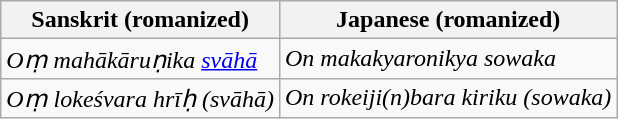<table class="wikitable">
<tr>
<th>Sanskrit (romanized)</th>
<th>Japanese (romanized)</th>
</tr>
<tr>
<td><em>Oṃ mahākāruṇika <a href='#'>svāhā</a></em></td>
<td><em>On makakyaronikya sowaka</em></td>
</tr>
<tr>
<td><em>Oṃ lokeśvara hrīḥ (svāhā)</em></td>
<td><em>On rokeiji(n)bara kiriku (sowaka)</em></td>
</tr>
</table>
